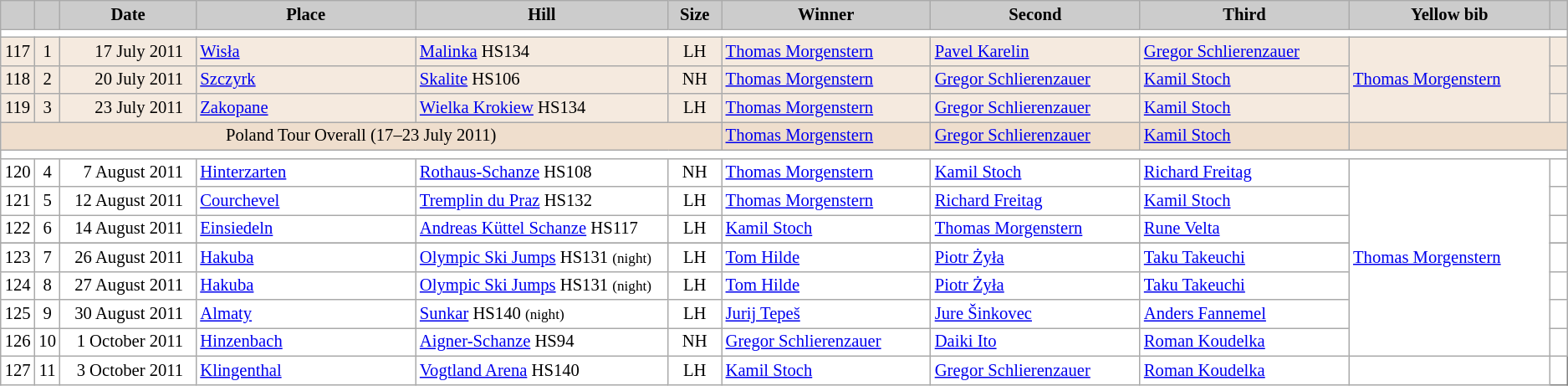<table class="wikitable plainrowheaders" style="background:#fff; font-size:86%; line-height:16px; border:grey solid 1px; border-collapse:collapse;">
<tr style="background:#ccc; text-align:center;">
<th scope="col" style="background:#ccc; width=20 px;"></th>
<th scope="col" style="background:#ccc; width=30 px;"></th>
<th scope="col" style="background:#ccc; width:120px;">Date</th>
<th scope="col" style="background:#ccc; width:200px;">Place</th>
<th scope="col" style="background:#ccc; width:240px;">Hill</th>
<th scope="col" style="background:#ccc; width:40px;">Size</th>
<th scope="col" style="background:#ccc; width:185px;">Winner</th>
<th scope="col" style="background:#ccc; width:185px;">Second</th>
<th scope="col" style="background:#ccc; width:185px;">Third</th>
<th scope="col" style="background:#ccc; width:180px;">Yellow bib</th>
<th scope="col" style="background:#ccc; width:10px;"></th>
</tr>
<tr>
<td colspan=11></td>
</tr>
<tr bgcolor=#F5EADF>
<td align=center>117</td>
<td align=center>1</td>
<td align=right>17 July 2011  </td>
<td> <a href='#'>Wisła</a></td>
<td><a href='#'>Malinka</a> HS134</td>
<td align=center>LH</td>
<td> <a href='#'>Thomas Morgenstern</a></td>
<td> <a href='#'>Pavel Karelin</a></td>
<td> <a href='#'>Gregor Schlierenzauer</a></td>
<td rowspan=3> <a href='#'>Thomas Morgenstern</a></td>
<td></td>
</tr>
<tr bgcolor=#F5EADF>
<td align=center>118</td>
<td align=center>2</td>
<td align=right>20 July 2011  </td>
<td> <a href='#'>Szczyrk</a></td>
<td><a href='#'>Skalite</a> HS106</td>
<td align=center>NH</td>
<td> <a href='#'>Thomas Morgenstern</a></td>
<td> <a href='#'>Gregor Schlierenzauer</a></td>
<td> <a href='#'>Kamil Stoch</a></td>
<td></td>
</tr>
<tr bgcolor=#F5EADF>
<td align=center>119</td>
<td align=center>3</td>
<td align=right>23 July 2011  </td>
<td> <a href='#'>Zakopane</a></td>
<td><a href='#'>Wielka Krokiew</a> HS134</td>
<td align=center>LH</td>
<td> <a href='#'>Thomas Morgenstern</a></td>
<td> <a href='#'>Gregor Schlierenzauer</a></td>
<td> <a href='#'>Kamil Stoch</a></td>
<td></td>
</tr>
<tr bgcolor=#EFDECD>
<td colspan=6 align=center>Poland Tour Overall (17–23 July 2011)</td>
<td> <a href='#'>Thomas Morgenstern</a></td>
<td> <a href='#'>Gregor Schlierenzauer</a></td>
<td> <a href='#'>Kamil Stoch</a></td>
<td colspan=2></td>
</tr>
<tr>
<td colspan=11></td>
</tr>
<tr>
<td align=center>120</td>
<td align=center>4</td>
<td align=right>7 August 2011  </td>
<td> <a href='#'>Hinterzarten</a></td>
<td><a href='#'>Rothaus-Schanze</a> HS108</td>
<td align=center>NH</td>
<td> <a href='#'>Thomas Morgenstern</a></td>
<td> <a href='#'>Kamil Stoch</a></td>
<td> <a href='#'>Richard Freitag</a></td>
<td rowspan=8> <a href='#'>Thomas Morgenstern</a></td>
<td></td>
</tr>
<tr>
<td align=center>121</td>
<td align=center>5</td>
<td align=right>12 August 2011  </td>
<td> <a href='#'>Courchevel</a></td>
<td><a href='#'>Tremplin du Praz</a> HS132</td>
<td align=center>LH</td>
<td> <a href='#'>Thomas Morgenstern</a></td>
<td> <a href='#'>Richard Freitag</a></td>
<td> <a href='#'>Kamil Stoch</a></td>
<td></td>
</tr>
<tr>
<td align=center>122</td>
<td align=center>6</td>
<td align=right>14 August 2011  </td>
<td> <a href='#'>Einsiedeln</a></td>
<td><a href='#'>Andreas Küttel Schanze</a> HS117</td>
<td align=center>LH</td>
<td> <a href='#'>Kamil Stoch</a></td>
<td> <a href='#'>Thomas Morgenstern</a></td>
<td> <a href='#'>Rune Velta</a></td>
<td></td>
</tr>
<tr style="background:#B3B7FF;">
</tr>
<tr>
<td align=center>123</td>
<td align=center>7</td>
<td align=right>26 August 2011  </td>
<td> <a href='#'>Hakuba</a></td>
<td><a href='#'>Olympic Ski Jumps</a> HS131 <small>(night)</small></td>
<td align=center>LH</td>
<td> <a href='#'>Tom Hilde</a></td>
<td> <a href='#'>Piotr Żyła</a></td>
<td> <a href='#'>Taku Takeuchi</a></td>
<td></td>
</tr>
<tr>
<td align=center>124</td>
<td align=center>8</td>
<td align=right>27 August 2011  </td>
<td> <a href='#'>Hakuba</a></td>
<td><a href='#'>Olympic Ski Jumps</a> HS131 <small>(night)</small></td>
<td align=center>LH</td>
<td> <a href='#'>Tom Hilde</a></td>
<td> <a href='#'>Piotr Żyła</a></td>
<td> <a href='#'>Taku Takeuchi</a></td>
<td></td>
</tr>
<tr>
<td align=center>125</td>
<td align=center>9</td>
<td align=right>30 August 2011  </td>
<td> <a href='#'>Almaty</a></td>
<td><a href='#'>Sunkar</a> HS140 <small>(night)</small></td>
<td align=center>LH</td>
<td> <a href='#'>Jurij Tepeš</a></td>
<td> <a href='#'>Jure Šinkovec</a></td>
<td> <a href='#'>Anders Fannemel</a></td>
<td></td>
</tr>
<tr>
<td align=center>126</td>
<td align=center>10</td>
<td align=right>1 October 2011  </td>
<td> <a href='#'>Hinzenbach</a></td>
<td><a href='#'>Aigner-Schanze</a> HS94</td>
<td align=center>NH</td>
<td> <a href='#'>Gregor Schlierenzauer</a></td>
<td> <a href='#'>Daiki Ito</a></td>
<td> <a href='#'>Roman Koudelka</a></td>
<td></td>
</tr>
<tr>
<td align=center>127</td>
<td align=center>11</td>
<td align=right>3 October 2011  </td>
<td> <a href='#'>Klingenthal</a></td>
<td><a href='#'>Vogtland Arena</a> HS140</td>
<td align=center>LH</td>
<td> <a href='#'>Kamil Stoch</a></td>
<td> <a href='#'>Gregor Schlierenzauer</a></td>
<td> <a href='#'>Roman Koudelka</a></td>
<td></td>
</tr>
</table>
